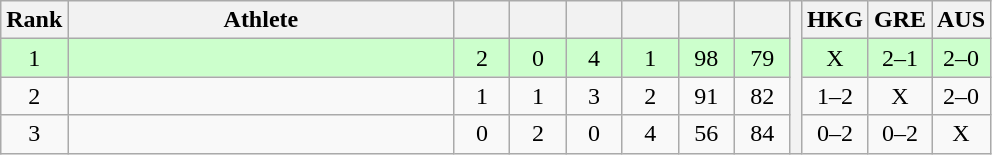<table class="wikitable" style="text-align:center">
<tr>
<th>Rank</th>
<th width=250>Athlete</th>
<th width=30></th>
<th width=30></th>
<th width=30></th>
<th width=30></th>
<th width=30></th>
<th width=30></th>
<th rowspan=4></th>
<th width=30>HKG</th>
<th width=30>GRE</th>
<th width=30>AUS</th>
</tr>
<tr style="background-color:#ccffcc;">
<td>1</td>
<td align=left></td>
<td>2</td>
<td>0</td>
<td>4</td>
<td>1</td>
<td>98</td>
<td>79</td>
<td>X</td>
<td>2–1</td>
<td>2–0</td>
</tr>
<tr>
<td>2</td>
<td align=left></td>
<td>1</td>
<td>1</td>
<td>3</td>
<td>2</td>
<td>91</td>
<td>82</td>
<td>1–2</td>
<td>X</td>
<td>2–0</td>
</tr>
<tr>
<td>3</td>
<td align=left></td>
<td>0</td>
<td>2</td>
<td>0</td>
<td>4</td>
<td>56</td>
<td>84</td>
<td>0–2</td>
<td>0–2</td>
<td>X</td>
</tr>
</table>
